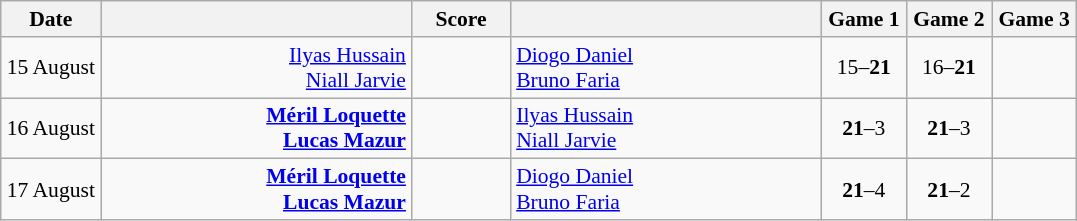<table class="wikitable" style="text-align: center; font-size:90% ">
<tr>
<th width="60">Date</th>
<th align="right" width="200"></th>
<th width="60">Score</th>
<th align="left" width="200"></th>
<th width="50">Game 1</th>
<th width="50">Game 2</th>
<th width="50">Game 3</th>
</tr>
<tr>
<td>15 August</td>
<td align="right"><a href='#'>Ilyas Hussain</a> <br><a href='#'>Niall Jarvie</a> </td>
<td align="center"></td>
<td align="left"> <a href='#'>Diogo Daniel</a><br> <a href='#'>Bruno Faria</a></td>
<td>15–<strong>21</strong></td>
<td>16–<strong>21</strong></td>
<td></td>
</tr>
<tr>
<td>16 August</td>
<td align="right"><strong><a href='#'>Méril Loquette</a> <br><a href='#'>Lucas Mazur</a> </strong></td>
<td align="center"></td>
<td align="left"> <a href='#'>Ilyas Hussain</a><br> <a href='#'>Niall Jarvie</a></td>
<td><strong>21</strong>–3</td>
<td><strong>21</strong>–3</td>
<td></td>
</tr>
<tr>
<td>17 August</td>
<td align="right"><strong><a href='#'>Méril Loquette</a> <br><a href='#'>Lucas Mazur</a> </strong></td>
<td align="center"></td>
<td align="left"> <a href='#'>Diogo Daniel</a><br> <a href='#'>Bruno Faria</a></td>
<td><strong>21</strong>–4</td>
<td><strong>21</strong>–2</td>
<td></td>
</tr>
</table>
